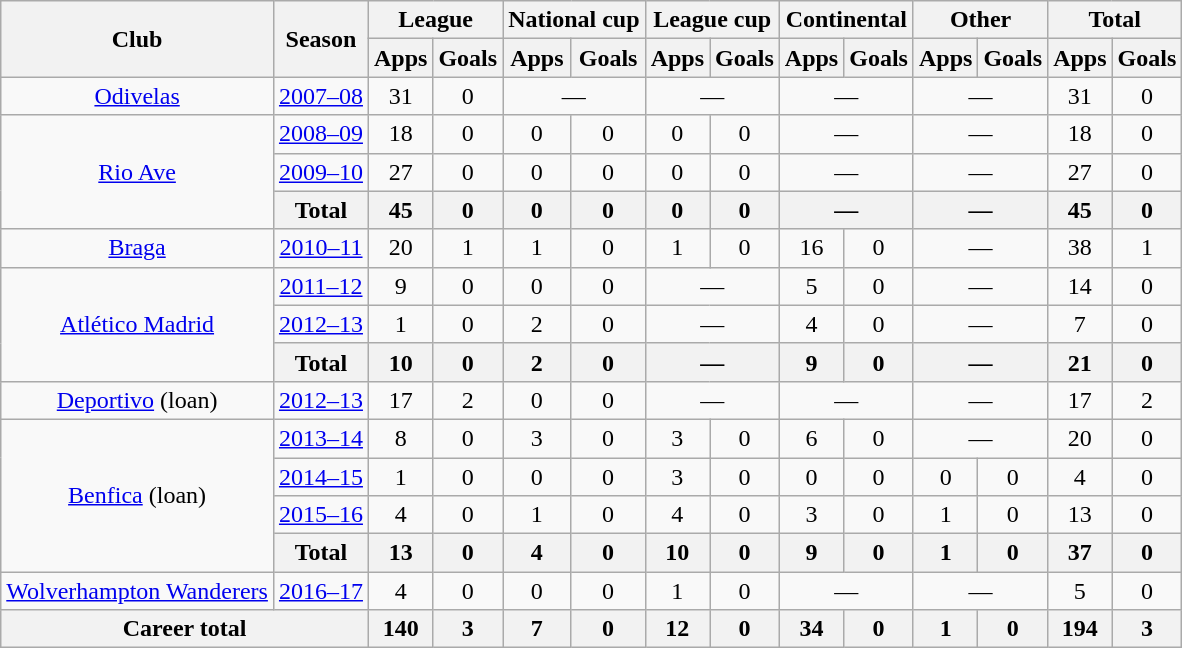<table class="wikitable" style="text-align:center">
<tr>
<th rowspan="2">Club</th>
<th rowspan="2">Season</th>
<th colspan="2">League</th>
<th colspan="2">National cup</th>
<th colspan="2">League cup</th>
<th colspan="2">Continental</th>
<th colspan="2">Other</th>
<th colspan="2">Total</th>
</tr>
<tr>
<th>Apps</th>
<th>Goals</th>
<th>Apps</th>
<th>Goals</th>
<th>Apps</th>
<th>Goals</th>
<th>Apps</th>
<th>Goals</th>
<th>Apps</th>
<th>Goals</th>
<th>Apps</th>
<th>Goals</th>
</tr>
<tr>
<td><a href='#'>Odivelas</a></td>
<td><a href='#'>2007–08</a></td>
<td>31</td>
<td>0</td>
<td colspan="2">—</td>
<td colspan="2">—</td>
<td colspan="2">—</td>
<td colspan="2">—</td>
<td>31</td>
<td>0</td>
</tr>
<tr>
<td rowspan="3"><a href='#'>Rio Ave</a></td>
<td><a href='#'>2008–09</a></td>
<td>18</td>
<td>0</td>
<td>0</td>
<td>0</td>
<td>0</td>
<td>0</td>
<td colspan="2">—</td>
<td colspan="2">—</td>
<td>18</td>
<td>0</td>
</tr>
<tr>
<td><a href='#'>2009–10</a></td>
<td>27</td>
<td>0</td>
<td>0</td>
<td>0</td>
<td>0</td>
<td>0</td>
<td colspan="2">—</td>
<td colspan="2">—</td>
<td>27</td>
<td>0</td>
</tr>
<tr>
<th>Total</th>
<th>45</th>
<th>0</th>
<th>0</th>
<th>0</th>
<th>0</th>
<th>0</th>
<th colspan="2">—</th>
<th colspan="2">—</th>
<th>45</th>
<th>0</th>
</tr>
<tr>
<td><a href='#'>Braga</a></td>
<td><a href='#'>2010–11</a></td>
<td>20</td>
<td>1</td>
<td>1</td>
<td>0</td>
<td>1</td>
<td>0</td>
<td>16</td>
<td>0</td>
<td colspan="2">—</td>
<td>38</td>
<td>1</td>
</tr>
<tr>
<td rowspan="3"><a href='#'>Atlético Madrid</a></td>
<td><a href='#'>2011–12</a></td>
<td>9</td>
<td>0</td>
<td>0</td>
<td>0</td>
<td colspan="2">—</td>
<td>5</td>
<td>0</td>
<td colspan="2">—</td>
<td>14</td>
<td>0</td>
</tr>
<tr>
<td><a href='#'>2012–13</a></td>
<td>1</td>
<td>0</td>
<td>2</td>
<td>0</td>
<td colspan="2">—</td>
<td>4</td>
<td>0</td>
<td colspan="2">—</td>
<td>7</td>
<td>0</td>
</tr>
<tr>
<th>Total</th>
<th>10</th>
<th>0</th>
<th>2</th>
<th>0</th>
<th colspan="2">—</th>
<th>9</th>
<th>0</th>
<th colspan="2">—</th>
<th>21</th>
<th>0</th>
</tr>
<tr>
<td><a href='#'>Deportivo</a> (loan)</td>
<td><a href='#'>2012–13</a></td>
<td>17</td>
<td>2</td>
<td>0</td>
<td>0</td>
<td colspan="2">—</td>
<td colspan="2">—</td>
<td colspan="2">—</td>
<td>17</td>
<td>2</td>
</tr>
<tr>
<td rowspan="4"><a href='#'>Benfica</a> (loan)</td>
<td><a href='#'>2013–14</a></td>
<td>8</td>
<td>0</td>
<td>3</td>
<td>0</td>
<td>3</td>
<td>0</td>
<td>6</td>
<td>0</td>
<td colspan="2">—</td>
<td>20</td>
<td>0</td>
</tr>
<tr>
<td><a href='#'>2014–15</a></td>
<td>1</td>
<td>0</td>
<td>0</td>
<td>0</td>
<td>3</td>
<td>0</td>
<td>0</td>
<td>0</td>
<td>0</td>
<td>0</td>
<td>4</td>
<td>0</td>
</tr>
<tr>
<td><a href='#'>2015–16</a></td>
<td>4</td>
<td>0</td>
<td>1</td>
<td>0</td>
<td>4</td>
<td>0</td>
<td>3</td>
<td>0</td>
<td>1</td>
<td>0</td>
<td>13</td>
<td>0</td>
</tr>
<tr>
<th>Total</th>
<th>13</th>
<th>0</th>
<th>4</th>
<th>0</th>
<th>10</th>
<th>0</th>
<th>9</th>
<th>0</th>
<th>1</th>
<th>0</th>
<th>37</th>
<th>0</th>
</tr>
<tr>
<td><a href='#'>Wolverhampton Wanderers</a></td>
<td><a href='#'>2016–17</a></td>
<td>4</td>
<td>0</td>
<td>0</td>
<td>0</td>
<td>1</td>
<td>0</td>
<td colspan="2">—</td>
<td colspan="2">—</td>
<td>5</td>
<td>0</td>
</tr>
<tr>
<th colspan="2">Career total</th>
<th>140</th>
<th>3</th>
<th>7</th>
<th>0</th>
<th>12</th>
<th>0</th>
<th>34</th>
<th>0</th>
<th>1</th>
<th>0</th>
<th>194</th>
<th>3</th>
</tr>
</table>
